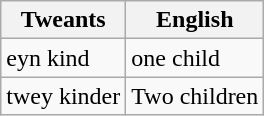<table class="wikitable">
<tr>
<th>Tweants</th>
<th>English</th>
</tr>
<tr>
<td>eyn kind</td>
<td>one child</td>
</tr>
<tr>
<td>twey kinder</td>
<td>Two children</td>
</tr>
</table>
